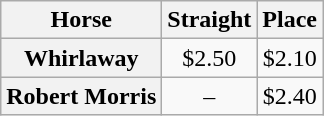<table class="wikitable">
<tr>
<th>Horse</th>
<th>Straight</th>
<th>Place</th>
</tr>
<tr>
<th>Whirlaway</th>
<td style="text-align:center;">$2.50</td>
<td style="text-align:center;">$2.10</td>
</tr>
<tr>
<th>Robert Morris</th>
<td style="text-align:center;">–</td>
<td style="text-align:center;">$2.40</td>
</tr>
</table>
